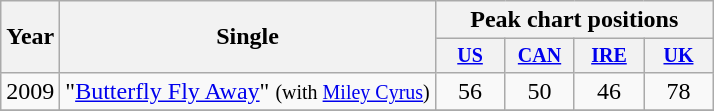<table class="wikitable" style="text-align:center;">
<tr>
<th rowspan="2">Year</th>
<th rowspan="2">Single</th>
<th colspan="4">Peak chart positions</th>
</tr>
<tr style="font-size:smaller;">
<th width="40"><a href='#'>US</a></th>
<th width="40"><a href='#'>CAN</a></th>
<th width="40"><a href='#'>IRE</a></th>
<th width="40"><a href='#'>UK</a></th>
</tr>
<tr>
<td>2009</td>
<td align="left">"<a href='#'>Butterfly Fly Away</a>" <small>(with <a href='#'>Miley Cyrus</a>)</small></td>
<td>56</td>
<td>50</td>
<td>46</td>
<td>78</td>
</tr>
<tr>
</tr>
</table>
